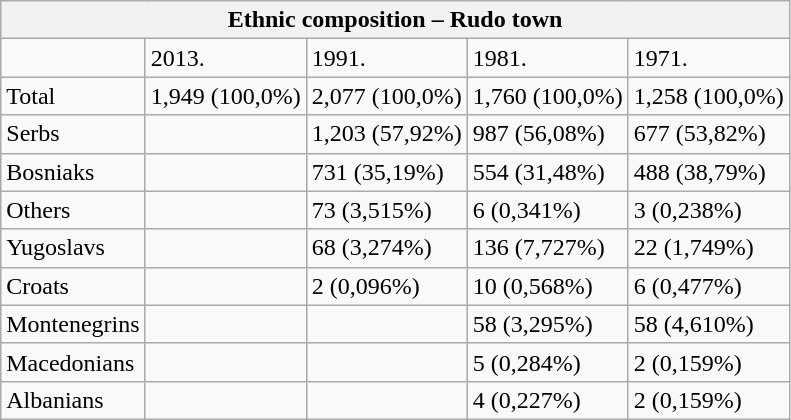<table class="wikitable">
<tr>
<th colspan="8">Ethnic composition – Rudo town</th>
</tr>
<tr>
<td></td>
<td>2013.</td>
<td>1991.</td>
<td>1981.</td>
<td>1971.</td>
</tr>
<tr>
<td>Total</td>
<td>1,949 (100,0%)</td>
<td>2,077 (100,0%)</td>
<td>1,760 (100,0%)</td>
<td>1,258 (100,0%)</td>
</tr>
<tr>
<td>Serbs</td>
<td></td>
<td>1,203 (57,92%)</td>
<td>987 (56,08%)</td>
<td>677 (53,82%)</td>
</tr>
<tr>
<td>Bosniaks</td>
<td></td>
<td>731 (35,19%)</td>
<td>554 (31,48%)</td>
<td>488 (38,79%)</td>
</tr>
<tr>
<td>Others</td>
<td></td>
<td>73 (3,515%)</td>
<td>6 (0,341%)</td>
<td>3 (0,238%)</td>
</tr>
<tr>
<td>Yugoslavs</td>
<td></td>
<td>68 (3,274%)</td>
<td>136 (7,727%)</td>
<td>22 (1,749%)</td>
</tr>
<tr>
<td>Croats</td>
<td></td>
<td>2 (0,096%)</td>
<td>10 (0,568%)</td>
<td>6 (0,477%)</td>
</tr>
<tr>
<td>Montenegrins</td>
<td></td>
<td></td>
<td>58 (3,295%)</td>
<td>58 (4,610%)</td>
</tr>
<tr>
<td>Macedonians</td>
<td></td>
<td></td>
<td>5 (0,284%)</td>
<td>2 (0,159%)</td>
</tr>
<tr>
<td>Albanians</td>
<td></td>
<td></td>
<td>4 (0,227%)</td>
<td>2 (0,159%)</td>
</tr>
</table>
